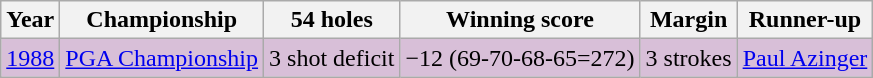<table class="wikitable">
<tr>
<th>Year</th>
<th>Championship</th>
<th>54 holes</th>
<th>Winning score</th>
<th>Margin</th>
<th>Runner-up</th>
</tr>
<tr style="background:#D8BFD8;">
<td><a href='#'>1988</a></td>
<td><a href='#'>PGA Championship</a></td>
<td>3 shot deficit</td>
<td>−12 (69-70-68-65=272)</td>
<td>3 strokes</td>
<td> <a href='#'>Paul Azinger</a></td>
</tr>
</table>
